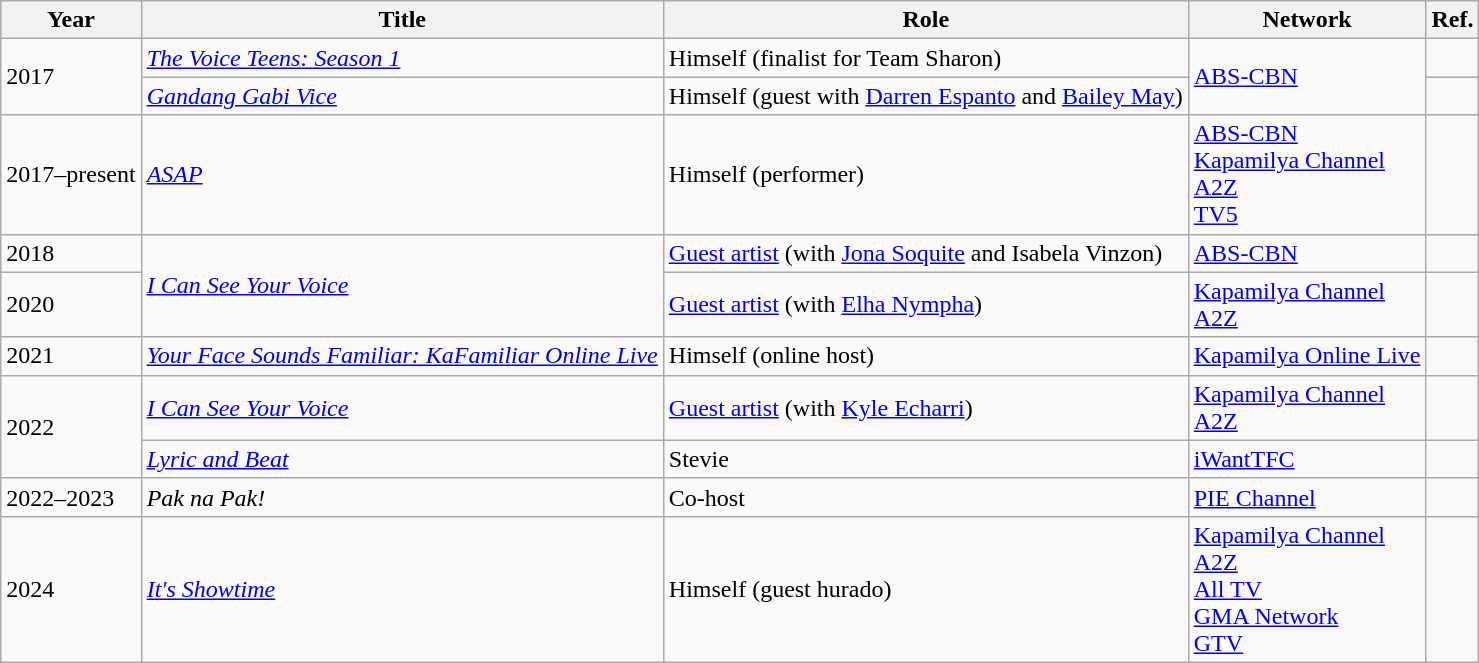<table class="wikitable">
<tr>
<th>Year</th>
<th>Title</th>
<th>Role</th>
<th>Network</th>
<th>Ref.</th>
</tr>
<tr>
<td rowspan="2">2017</td>
<td><em><a href='#'>The Voice Teens: Season 1</a></em></td>
<td>Himself (finalist for Team Sharon)</td>
<td rowspan="2"><a href='#'>ABS-CBN</a></td>
<td></td>
</tr>
<tr>
<td><em><a href='#'>Gandang Gabi Vice</a></em></td>
<td>Himself (guest with <a href='#'>Darren Espanto</a> and <a href='#'>Bailey May</a>)</td>
<td></td>
</tr>
<tr>
<td>2017–present</td>
<td><em><a href='#'>ASAP</a></em></td>
<td>Himself (performer)</td>
<td><a href='#'>ABS-CBN</a> <br> <a href='#'>Kapamilya Channel</a> <br> <a href='#'>A2Z</a> <br> <a href='#'>TV5</a></td>
<td></td>
</tr>
<tr>
<td>2018</td>
<td rowspan="2"><em><a href='#'>I Can See Your Voice</a></em></td>
<td><a href='#'>Guest artist</a> (with <a href='#'>Jona Soquite</a> and Isabela Vinzon)</td>
<td><a href='#'>ABS-CBN</a></td>
<td></td>
</tr>
<tr>
<td>2020</td>
<td><a href='#'>Guest artist</a> (with <a href='#'>Elha Nympha</a>)</td>
<td><a href='#'>Kapamilya Channel</a> <br> <a href='#'>A2Z</a></td>
<td></td>
</tr>
<tr>
<td>2021</td>
<td><em><a href='#'>Your Face Sounds Familiar: KaFamiliar Online Live</a></em></td>
<td>Himself (online host)</td>
<td><a href='#'>Kapamilya Online Live</a></td>
<td></td>
</tr>
<tr>
<td rowspan="2">2022</td>
<td><em><a href='#'>I Can See Your Voice</a></em></td>
<td><a href='#'>Guest artist</a> (with <a href='#'>Kyle Echarri</a>)</td>
<td><a href='#'>Kapamilya Channel</a> <br> <a href='#'>A2Z</a></td>
<td></td>
</tr>
<tr>
<td><em><a href='#'>Lyric and Beat</a></em></td>
<td>Stevie</td>
<td><a href='#'>iWantTFC</a></td>
<td></td>
</tr>
<tr>
<td>2022–2023</td>
<td><em>Pak na Pak!</em></td>
<td>Co-host</td>
<td><a href='#'>PIE Channel</a></td>
<td></td>
</tr>
<tr>
<td>2024</td>
<td><em><a href='#'>It's Showtime</a></em></td>
<td>Himself (guest hurado)</td>
<td><a href='#'>Kapamilya Channel</a> <br> <a href='#'>A2Z</a> <br> <a href='#'>All TV</a> <br> <a href='#'>GMA Network</a> <br> <a href='#'>GTV</a></td>
<td></td>
</tr>
</table>
